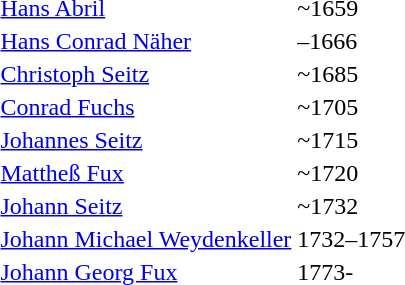<table>
<tr>
<td><a href='#'>Hans Abril</a></td>
<td>~1659</td>
</tr>
<tr>
<td><a href='#'>Hans Conrad Näher</a></td>
<td>–1666</td>
</tr>
<tr>
<td><a href='#'>Christoph Seitz</a></td>
<td>~1685</td>
</tr>
<tr>
<td><a href='#'>Conrad Fuchs</a></td>
<td>~1705</td>
</tr>
<tr>
<td><a href='#'>Johannes Seitz</a></td>
<td>~1715</td>
</tr>
<tr>
<td><a href='#'>Mattheß Fux</a></td>
<td>~1720</td>
</tr>
<tr>
<td><a href='#'>Johann Seitz</a></td>
<td>~1732</td>
</tr>
<tr>
<td><a href='#'>Johann Michael Weydenkeller</a></td>
<td>1732–1757</td>
</tr>
<tr>
<td><a href='#'>Johann Georg Fux</a></td>
<td>1773-</td>
</tr>
<tr>
</tr>
</table>
